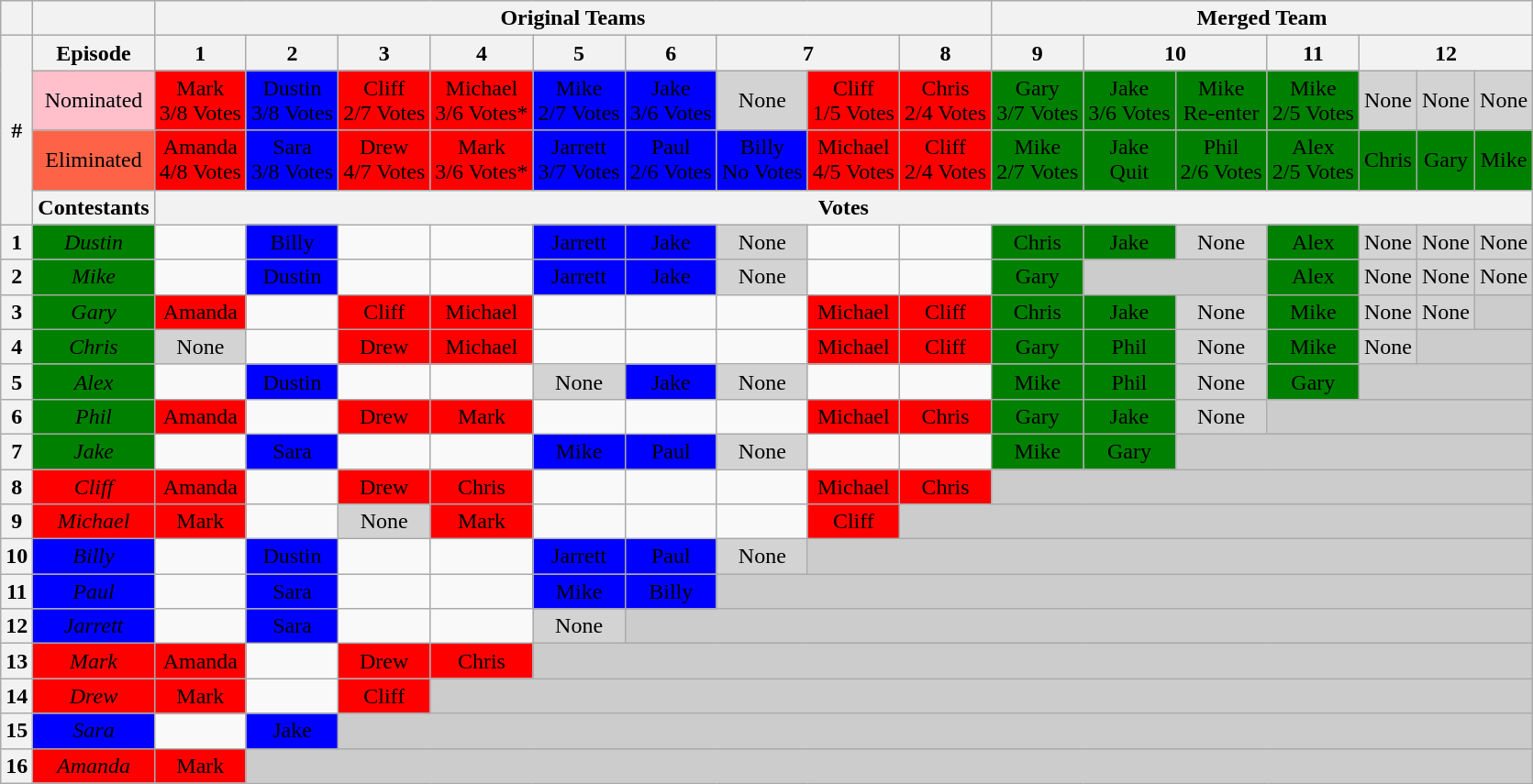<table class="wikitable" style="text-align:center">
<tr>
<th></th>
<th></th>
<th colspan="9">Original Teams</th>
<th colspan="7">Merged Team</th>
</tr>
<tr>
<th rowspan="4">#</th>
<th>Episode</th>
<th>1</th>
<th>2</th>
<th>3</th>
<th>4</th>
<th>5</th>
<th>6</th>
<th colspan="2">7</th>
<th>8</th>
<th>9</th>
<th colspan="2">10</th>
<th>11</th>
<th colspan="3">12</th>
</tr>
<tr>
<td style="background:pink;">Nominated</td>
<td style="background:red;"><span>Mark<br>3/8 Votes</span></td>
<td style="background:blue;"><span>Dustin<br>3/8 Votes</span></td>
<td style="background:red;"><span>Cliff<br>2/7 Votes</span></td>
<td style="background:red;"><span>Michael<br>3/6 Votes*</span></td>
<td style="background:blue;"><span>Mike<br>2/7 Votes</span></td>
<td style="background:blue;"><span>Jake<br>3/6 Votes</span></td>
<td style="background:lightgrey;"><span>None</span></td>
<td style="background:red;"><span>Cliff<br>1/5 Votes</span></td>
<td style="background:red;"><span>Chris<br>2/4 Votes</span></td>
<td style="background:green;"><span>Gary<br>3/7 Votes</span></td>
<td style="background:green;"><span>Jake<br>3/6 Votes</span></td>
<td style="background:green;"><span>Mike<br>Re-enter</span></td>
<td style="background:green;"><span>Mike<br>2/5 Votes</span></td>
<td style="background:lightgrey;"><span>None</span></td>
<td style="background:lightgrey;"><span>None</span></td>
<td style="background:lightgrey;"><span>None</span></td>
</tr>
<tr>
<td style="background:tomato;">Eliminated</td>
<td style="background:red;"><span>Amanda<br>4/8 Votes</span></td>
<td style="background:blue;"><span>Sara<br>3/8 Votes</span></td>
<td style="background:red;"><span>Drew<br>4/7 Votes</span></td>
<td style="background:red;"><span>Mark<br>3/6 Votes*</span></td>
<td style="background:blue;"><span>Jarrett<br>3/7 Votes</span></td>
<td style="background:blue;"><span>Paul<br>2/6 Votes</span></td>
<td style="background:blue;"><span>Billy<br>No Votes</span></td>
<td style="background:red;"><span>Michael<br>4/5 Votes</span></td>
<td style="background:red;"><span>Cliff<br>2/4 Votes</span></td>
<td style="background:green;"><span>Mike<br>2/7 Votes</span></td>
<td style="background:green;"><span>Jake<br>Quit</span></td>
<td style="background:green;"><span>Phil<br>2/6 Votes</span></td>
<td style="background:green;"><span>Alex<br>2/5 Votes</span></td>
<td style="background:green;"><span>Chris</span></td>
<td style="background:green;"><span>Gary</span></td>
<td style="background:green;"><span>Mike</span></td>
</tr>
<tr>
<th>Contestants</th>
<th colspan=16>Votes</th>
</tr>
<tr>
<th>1</th>
<td style="background:green;"><span><em>Dustin</em></span></td>
<td></td>
<td style="background:blue;"><span>Billy</span></td>
<td></td>
<td></td>
<td style="background:blue;"><span>Jarrett</span></td>
<td style="background:blue;"><span>Jake</span></td>
<td style="background:lightgrey;"><span>None</span></td>
<td></td>
<td></td>
<td style="background:green;"><span>Chris</span></td>
<td style="background:green;"><span>Jake</span></td>
<td style="background:lightgrey;"><span>None</span></td>
<td style="background:green;"><span>Alex</span></td>
<td style="background:lightgrey;"><span>None</span></td>
<td style="background:lightgrey;"><span>None</span></td>
<td style="background:lightgrey;"><span>None</span></td>
</tr>
<tr>
<th>2</th>
<td style="background:green;"><span><em>Mike</em></span></td>
<td></td>
<td style="background:blue;"><span>Dustin</span></td>
<td></td>
<td></td>
<td style="background:blue;"><span>Jarrett</span></td>
<td style="background:blue;"><span>Jake</span></td>
<td style="background:lightgrey;"><span>None</span></td>
<td></td>
<td></td>
<td style="background:green;"><span>Gary</span></td>
<td style="background:#ccc;" colspan="2"></td>
<td style="background:green;"><span>Alex</span></td>
<td style="background:lightgrey;"><span>None</span></td>
<td style="background:lightgrey;"><span>None</span></td>
<td style="background:lightgrey;"><span>None</span></td>
</tr>
<tr>
<th>3</th>
<td style="background:green;"><span><em>Gary</em></span></td>
<td style="background:red;"><span>Amanda</span></td>
<td></td>
<td style="background:red;"><span>Cliff</span></td>
<td style="background:red;"><span>Michael</span></td>
<td></td>
<td></td>
<td></td>
<td style="background:red;"><span>Michael</span></td>
<td style="background:red;"><span>Cliff</span></td>
<td style="background:green;"><span>Chris</span></td>
<td style="background:green;"><span>Jake</span></td>
<td style="background:lightgrey;"><span>None</span></td>
<td style="background:green;"><span>Mike</span></td>
<td style="background:lightgrey;"><span>None</span></td>
<td style="background:lightgrey;"><span>None</span></td>
<td style="background:#ccc;"></td>
</tr>
<tr>
<th>4</th>
<td style="background:green;"><span><em>Chris</em></span></td>
<td style="background:lightgrey;"><span>None</span></td>
<td></td>
<td style="background:red;"><span>Drew</span></td>
<td style="background:red;"><span>Michael</span></td>
<td></td>
<td></td>
<td></td>
<td style="background:red;"><span>Michael</span></td>
<td style="background:red;"><span>Cliff</span></td>
<td style="background:green;"><span>Gary</span></td>
<td style="background:green;"><span>Phil</span></td>
<td style="background:lightgrey;"><span>None</span></td>
<td style="background:green;"><span>Mike</span></td>
<td style="background:lightgrey;"><span>None</span></td>
<td colspan="2" style="background:#ccc;"></td>
</tr>
<tr>
<th>5</th>
<td style="background:green;"><span><em>Alex</em></span></td>
<td></td>
<td style="background:blue;"><span>Dustin</span></td>
<td></td>
<td></td>
<td style="background:lightgrey;"><span>None</span></td>
<td style="background:blue;"><span>Jake</span></td>
<td style="background:lightgrey;"><span>None</span></td>
<td></td>
<td></td>
<td style="background:green;"><span>Mike</span></td>
<td style="background:green;"><span>Phil</span></td>
<td style="background:lightgrey;"><span>None</span></td>
<td style="background:green;"><span>Gary</span></td>
<td colspan="3" style="background:#ccc;"></td>
</tr>
<tr>
<th>6</th>
<td style="background:green;"><span><em>Phil</em></span></td>
<td style="background:red;"><span>Amanda</span></td>
<td></td>
<td style="background:red;"><span>Drew</span></td>
<td style="background:red;"><span>Mark</span></td>
<td></td>
<td></td>
<td></td>
<td style="background:red;"><span>Michael</span></td>
<td style="background:red;"><span>Chris</span></td>
<td style="background:green;"><span>Gary</span></td>
<td style="background:green;"><span>Jake</span></td>
<td style="background:lightgrey;"><span>None</span></td>
<td colspan="4" style="background:#ccc;"></td>
</tr>
<tr>
<th>7</th>
<td style="background:green;"><span><em>Jake</em></span></td>
<td></td>
<td style="background:blue;"><span>Sara</span></td>
<td></td>
<td></td>
<td style="background:blue;"><span>Mike</span></td>
<td style="background:blue;"><span>Paul</span></td>
<td style="background:lightgrey;"><span>None</span></td>
<td></td>
<td></td>
<td style="background:green;"><span>Mike</span></td>
<td style="background:green;"><span>Gary</span></td>
<td colspan="5" style="background:#ccc;"></td>
</tr>
<tr>
<th>8</th>
<td style="background:red;"><span><em>Cliff</em></span></td>
<td style="background:red;"><span>Amanda</span></td>
<td></td>
<td style="background:red;"><span>Drew</span></td>
<td style="background:red;"><span>Chris</span></td>
<td></td>
<td></td>
<td></td>
<td style="background:red;"><span>Michael</span></td>
<td style="background:red;"><span>Chris</span></td>
<td colspan="7" style="background:#ccc;"></td>
</tr>
<tr>
<th>9</th>
<td style="background:red;"><span><em>Michael</em></span></td>
<td style="background:red;"><span>Mark</span></td>
<td></td>
<td style="background:lightgrey;"><span>None</span></td>
<td style="background:red;"><span>Mark</span></td>
<td></td>
<td></td>
<td></td>
<td style="background:red;"><span>Cliff</span></td>
<td colspan="8" style="background:#ccc;"></td>
</tr>
<tr>
<th>10</th>
<td style="background:blue;"><span><em>Billy</em></span></td>
<td></td>
<td style="background:blue;"><span>Dustin</span></td>
<td></td>
<td></td>
<td style="background:blue;"><span>Jarrett</span></td>
<td style="background:blue;"><span>Paul</span></td>
<td style="background:lightgrey;"><span>None</span></td>
<td colspan="9" style="background:#ccc;"></td>
</tr>
<tr>
<th>11</th>
<td style="background:blue;"><span><em>Paul</em></span></td>
<td></td>
<td style="background:blue;"><span>Sara</span></td>
<td></td>
<td></td>
<td style="background:blue;"><span>Mike</span></td>
<td style="background:blue;"><span>Billy</span></td>
<td colspan="10" style="background:#ccc;"></td>
</tr>
<tr>
<th>12</th>
<td style="background:blue;"><span><em>Jarrett</em></span></td>
<td></td>
<td style="background:blue;"><span>Sara</span></td>
<td></td>
<td></td>
<td style="background:lightgrey;"><span>None</span></td>
<td colspan="11" style="background:#ccc;"></td>
</tr>
<tr>
<th>13</th>
<td style="background:red;"><span><em>Mark</em></span></td>
<td style="background:red;"><span>Amanda</span></td>
<td></td>
<td style="background:red;"><span>Drew</span></td>
<td style="background:red;"><span>Chris</span></td>
<td colspan="12" style="background:#ccc;"></td>
</tr>
<tr>
<th>14</th>
<td style="background:red;"><span><em>Drew</em></span></td>
<td style="background:red;"><span>Mark</span></td>
<td></td>
<td style="background:red;"><span>Cliff</span></td>
<td colspan="13" style="background:#ccc;"></td>
</tr>
<tr>
<th>15</th>
<td style="background:blue;"><span><em>Sara</em></span></td>
<td></td>
<td style="background:blue;"><span>Jake</span></td>
<td colspan="14" style="background:#ccc;"></td>
</tr>
<tr>
<th>16</th>
<td style="background:red;"><span><em>Amanda</em></span></td>
<td style="background:red;"><span>Mark</span></td>
<td colspan="15" style="background:#ccc;"></td>
</tr>
</table>
